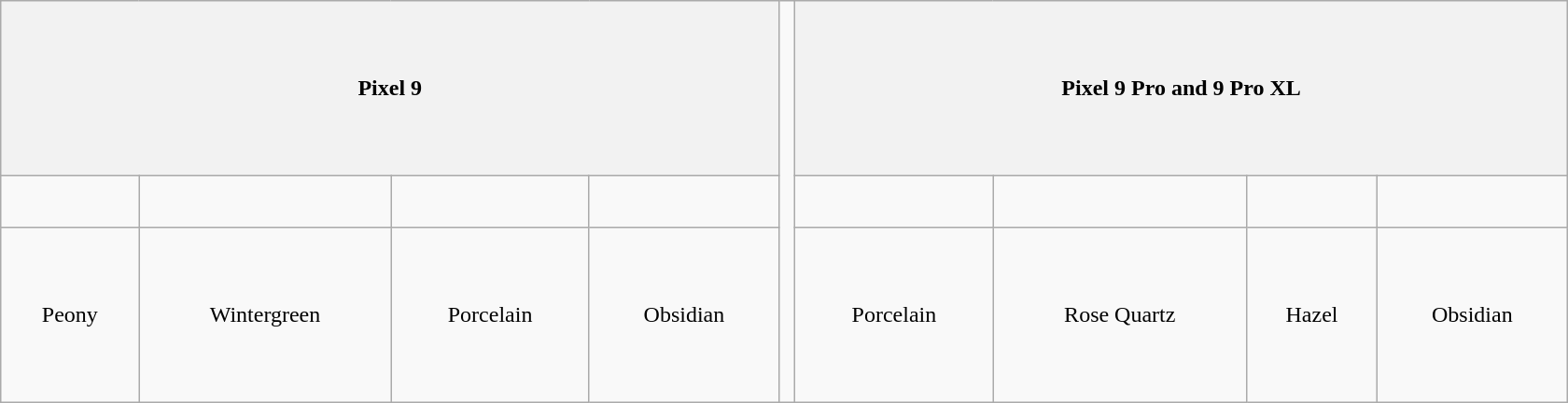<table class="wikitable" style="text-align: center; width:70em; height:18em;">
<tr>
<th colspan="4">Pixel 9</th>
<td rowspan=3 style="font-size:70%;"></td>
<th colspan="4">Pixel 9 Pro and 9 Pro XL</th>
</tr>
<tr>
<td></td>
<td></td>
<td></td>
<td></td>
<td></td>
<td></td>
<td></td>
<td></td>
</tr>
<tr>
<td> Peony</td>
<td> Wintergreen</td>
<td> Porcelain</td>
<td> Obsidian</td>
<td> Porcelain</td>
<td> Rose Quartz</td>
<td> Hazel</td>
<td> Obsidian</td>
</tr>
</table>
